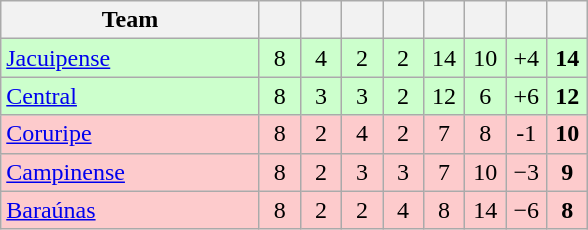<table class="wikitable" style="text-align: center;">
<tr>
<th width=165>Team</th>
<th width=20></th>
<th width=20></th>
<th width=20></th>
<th width=20></th>
<th width=20></th>
<th width=20></th>
<th width=20></th>
<th width=20></th>
</tr>
<tr bgcolor=#ccffcc>
<td align=left> <a href='#'>Jacuipense</a></td>
<td>8</td>
<td>4</td>
<td>2</td>
<td>2</td>
<td>14</td>
<td>10</td>
<td>+4</td>
<td><strong>14</strong></td>
</tr>
<tr bgcolor=#ccffcc>
<td align=left> <a href='#'>Central</a></td>
<td>8</td>
<td>3</td>
<td>3</td>
<td>2</td>
<td>12</td>
<td>6</td>
<td>+6</td>
<td><strong>12</strong></td>
</tr>
<tr bgcolor=#FDCBCC>
<td align=left> <a href='#'>Coruripe</a></td>
<td>8</td>
<td>2</td>
<td>4</td>
<td>2</td>
<td>7</td>
<td>8</td>
<td>-1</td>
<td><strong>10</strong></td>
</tr>
<tr bgcolor=#FDCBCC>
<td align=left> <a href='#'>Campinense</a></td>
<td>8</td>
<td>2</td>
<td>3</td>
<td>3</td>
<td>7</td>
<td>10</td>
<td>−3</td>
<td><strong>9</strong></td>
</tr>
<tr bgcolor=#FDCBCC>
<td align=left> <a href='#'>Baraúnas</a></td>
<td>8</td>
<td>2</td>
<td>2</td>
<td>4</td>
<td>8</td>
<td>14</td>
<td>−6</td>
<td><strong>8</strong></td>
</tr>
</table>
